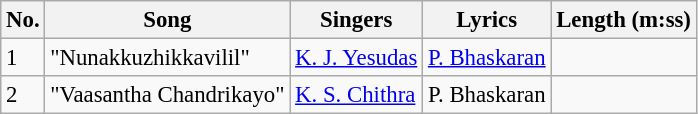<table class="wikitable" style="font-size:95%;">
<tr>
<th>No.</th>
<th>Song</th>
<th>Singers</th>
<th>Lyrics</th>
<th>Length (m:ss)</th>
</tr>
<tr>
<td>1</td>
<td>"Nunakkuzhikkavilil"</td>
<td><a href='#'>K. J. Yesudas</a></td>
<td><a href='#'>P. Bhaskaran</a></td>
<td></td>
</tr>
<tr>
<td>2</td>
<td>"Vaasantha Chandrikayo"</td>
<td><a href='#'>K. S. Chithra</a></td>
<td>P. Bhaskaran</td>
<td></td>
</tr>
</table>
